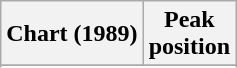<table class="wikitable sortable plainrowheaders" style="text-align:center">
<tr>
<th scope="col">Chart (1989)</th>
<th scope="col">Peak<br>position</th>
</tr>
<tr>
</tr>
<tr>
</tr>
</table>
